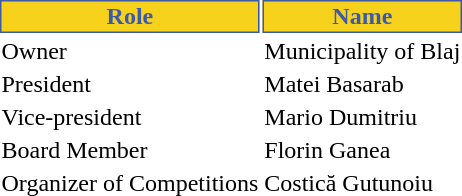<table class="toccolours">
<tr>
<th style="background:#f6d21c;color:#3d5aa8;border:1px solid #3d5aa8;">Role</th>
<th style="background:#f6d21c;color:#3d5aa8;border:1px solid #3d5aa8;">Name</th>
</tr>
<tr>
<td>Owner</td>
<td> Municipality of Blaj</td>
</tr>
<tr>
<td>President</td>
<td> Matei Basarab</td>
</tr>
<tr>
<td>Vice-president</td>
<td> Mario Dumitriu</td>
</tr>
<tr>
<td>Board Member</td>
<td> Florin Ganea</td>
</tr>
<tr>
<td>Organizer of Competitions</td>
<td> Costică Gutunoiu</td>
</tr>
</table>
